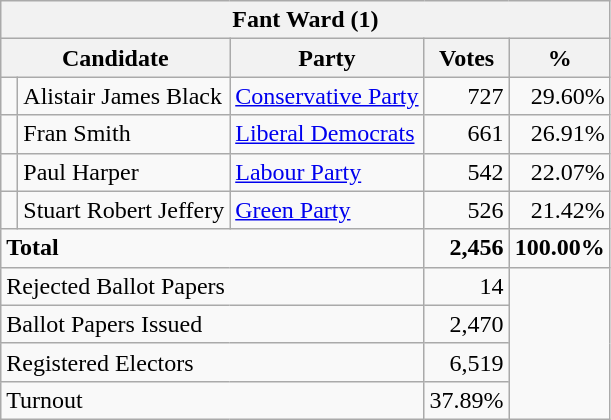<table class="wikitable" border="1" style="text-align:right; font-size:100%">
<tr>
<th align=center colspan=5>Fant Ward (1)</th>
</tr>
<tr>
<th align=left colspan=2>Candidate</th>
<th align=left>Party</th>
<th align=center>Votes</th>
<th align=center>%</th>
</tr>
<tr>
<td bgcolor=> </td>
<td align=left>Alistair James Black</td>
<td align=left><a href='#'>Conservative Party</a></td>
<td>727</td>
<td>29.60%</td>
</tr>
<tr>
<td bgcolor=> </td>
<td align=left>Fran Smith</td>
<td align=left><a href='#'>Liberal Democrats</a></td>
<td>661</td>
<td>26.91%</td>
</tr>
<tr>
<td bgcolor=> </td>
<td align=left>Paul Harper</td>
<td align=left><a href='#'>Labour Party</a></td>
<td>542</td>
<td>22.07%</td>
</tr>
<tr>
<td bgcolor=> </td>
<td align=left>Stuart Robert Jeffery</td>
<td align=left><a href='#'>Green Party</a></td>
<td>526</td>
<td>21.42%</td>
</tr>
<tr>
<td align=left colspan=3><strong>Total</strong></td>
<td><strong>2,456</strong></td>
<td><strong>100.00%</strong></td>
</tr>
<tr>
<td align=left colspan=3>Rejected Ballot Papers</td>
<td>14</td>
<td rowspan=4></td>
</tr>
<tr>
<td align=left colspan=3>Ballot Papers Issued</td>
<td>2,470</td>
</tr>
<tr>
<td align=left colspan=3>Registered Electors</td>
<td>6,519</td>
</tr>
<tr>
<td align=left colspan=3>Turnout</td>
<td>37.89%</td>
</tr>
</table>
